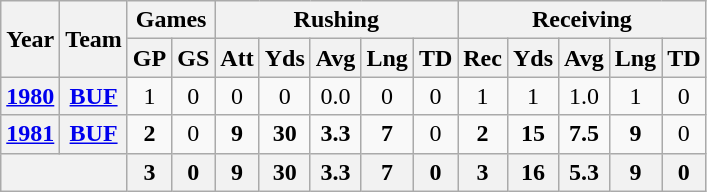<table class="wikitable" style="text-align:center;">
<tr>
<th rowspan="2">Year</th>
<th rowspan="2">Team</th>
<th colspan="2">Games</th>
<th colspan="5">Rushing</th>
<th colspan="5">Receiving</th>
</tr>
<tr>
<th>GP</th>
<th>GS</th>
<th>Att</th>
<th>Yds</th>
<th>Avg</th>
<th>Lng</th>
<th>TD</th>
<th>Rec</th>
<th>Yds</th>
<th>Avg</th>
<th>Lng</th>
<th>TD</th>
</tr>
<tr>
<th><a href='#'>1980</a></th>
<th><a href='#'>BUF</a></th>
<td>1</td>
<td>0</td>
<td>0</td>
<td>0</td>
<td>0.0</td>
<td>0</td>
<td>0</td>
<td>1</td>
<td>1</td>
<td>1.0</td>
<td>1</td>
<td>0</td>
</tr>
<tr>
<th><a href='#'>1981</a></th>
<th><a href='#'>BUF</a></th>
<td><strong>2</strong></td>
<td>0</td>
<td><strong>9</strong></td>
<td><strong>30</strong></td>
<td><strong>3.3</strong></td>
<td><strong>7</strong></td>
<td>0</td>
<td><strong>2</strong></td>
<td><strong>15</strong></td>
<td><strong>7.5</strong></td>
<td><strong>9</strong></td>
<td>0</td>
</tr>
<tr>
<th colspan="2"></th>
<th>3</th>
<th>0</th>
<th>9</th>
<th>30</th>
<th>3.3</th>
<th>7</th>
<th>0</th>
<th>3</th>
<th>16</th>
<th>5.3</th>
<th>9</th>
<th>0</th>
</tr>
</table>
